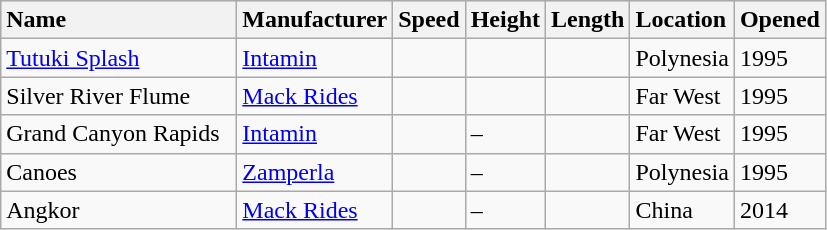<table class="sortable wikitable">
<tr style="background:#CEDAF2; border-bottom:1px solid black; border-top:1px solid black;">
<th style="text-align:left; width:150px;">Name</th>
<th style="text-align:left;">Manufacturer</th>
<th style="text-align:left;">Speed</th>
<th style="text-align:left;">Height</th>
<th style="text-align:left;">Length</th>
<th style="text-align:left;">Location</th>
<th style="text-align:left;">Opened</th>
</tr>
<tr>
<td><a href='#'>Tutuki Splash</a></td>
<td><a href='#'>Intamin</a></td>
<td></td>
<td></td>
<td></td>
<td>Polynesia</td>
<td>1995</td>
</tr>
<tr>
<td>Silver River Flume</td>
<td><a href='#'>Mack Rides</a></td>
<td></td>
<td></td>
<td></td>
<td>Far West</td>
<td>1995</td>
</tr>
<tr>
<td>Grand Canyon Rapids</td>
<td><a href='#'>Intamin</a></td>
<td></td>
<td>–</td>
<td></td>
<td>Far West</td>
<td>1995</td>
</tr>
<tr>
<td>Canoes</td>
<td><a href='#'>Zamperla</a></td>
<td></td>
<td>–</td>
<td></td>
<td>Polynesia</td>
<td>1995</td>
</tr>
<tr>
<td>Angkor</td>
<td><a href='#'>Mack Rides</a></td>
<td></td>
<td>–</td>
<td></td>
<td>China</td>
<td>2014</td>
</tr>
</table>
